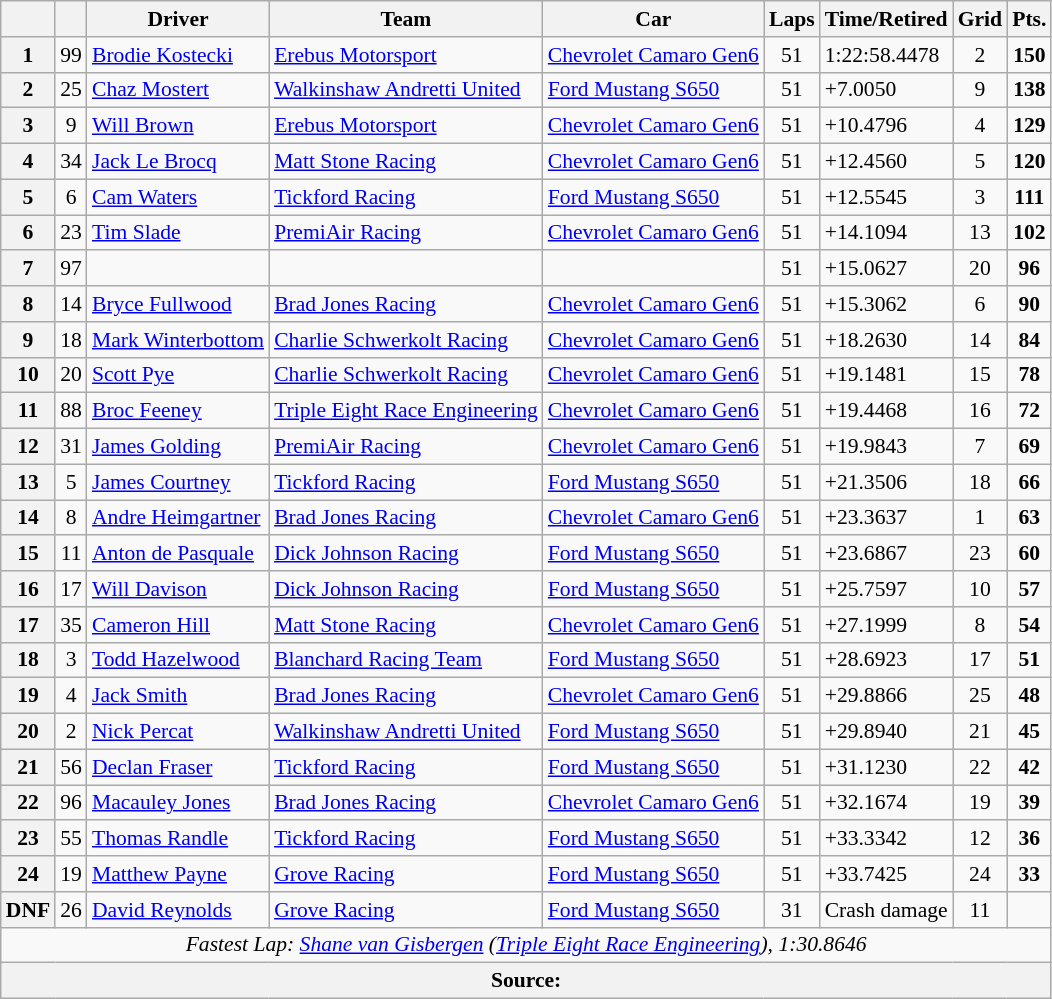<table class="wikitable" style="font-size: 90%">
<tr>
<th></th>
<th></th>
<th>Driver</th>
<th>Team</th>
<th>Car</th>
<th>Laps</th>
<th>Time/Retired</th>
<th>Grid</th>
<th>Pts.</th>
</tr>
<tr>
<th>1</th>
<td align="center">99</td>
<td> <a href='#'>Brodie Kostecki</a></td>
<td><a href='#'>Erebus Motorsport</a></td>
<td><a href='#'>Chevrolet Camaro Gen6</a></td>
<td align="center">51</td>
<td>1:22:58.4478</td>
<td align="center">2</td>
<td align="center"><strong>150</strong></td>
</tr>
<tr>
<th>2</th>
<td align="center">25</td>
<td> <a href='#'>Chaz Mostert</a></td>
<td><a href='#'>Walkinshaw Andretti United</a></td>
<td><a href='#'>Ford Mustang S650</a></td>
<td align="center">51</td>
<td>+7.0050</td>
<td align="center">9</td>
<td align="center"><strong>138</strong></td>
</tr>
<tr>
<th>3</th>
<td align="center">9</td>
<td> <a href='#'>Will Brown</a></td>
<td><a href='#'>Erebus Motorsport</a></td>
<td><a href='#'>Chevrolet Camaro Gen6</a></td>
<td align="center">51</td>
<td>+10.4796</td>
<td align="center">4</td>
<td align="center"><strong>129</strong></td>
</tr>
<tr>
<th>4</th>
<td align="center">34</td>
<td> <a href='#'>Jack Le Brocq</a></td>
<td><a href='#'>Matt Stone Racing</a></td>
<td><a href='#'>Chevrolet Camaro Gen6</a></td>
<td align="center">51</td>
<td>+12.4560</td>
<td align="center">5</td>
<td align="center"><strong>120</strong></td>
</tr>
<tr>
<th>5</th>
<td align="center">6</td>
<td> <a href='#'>Cam Waters</a></td>
<td><a href='#'>Tickford Racing</a></td>
<td><a href='#'>Ford Mustang S650</a></td>
<td align="center">51</td>
<td>+12.5545</td>
<td align="center">3</td>
<td align="center"><strong>111</strong></td>
</tr>
<tr>
<th>6</th>
<td align="center">23</td>
<td> <a href='#'>Tim Slade</a></td>
<td><a href='#'>PremiAir Racing</a></td>
<td><a href='#'>Chevrolet Camaro Gen6</a></td>
<td align="center">51</td>
<td>+14.1094</td>
<td align="center">13</td>
<td align="center"><strong>102</strong></td>
</tr>
<tr>
<th>7</th>
<td align="center">97</td>
<td></td>
<td></td>
<td></td>
<td align="center">51</td>
<td>+15.0627</td>
<td align="center">20</td>
<td align="center"><strong>96</strong></td>
</tr>
<tr>
<th>8</th>
<td align="center">14</td>
<td> <a href='#'>Bryce Fullwood</a></td>
<td><a href='#'>Brad Jones Racing</a></td>
<td><a href='#'>Chevrolet Camaro Gen6</a></td>
<td align="center">51</td>
<td>+15.3062</td>
<td align="center">6</td>
<td align="center"><strong>90</strong></td>
</tr>
<tr>
<th>9</th>
<td align="center">18</td>
<td> <a href='#'>Mark Winterbottom</a></td>
<td><a href='#'>Charlie Schwerkolt Racing</a></td>
<td><a href='#'>Chevrolet Camaro Gen6</a></td>
<td align="center">51</td>
<td>+18.2630</td>
<td align="center">14</td>
<td align="center"><strong>84</strong></td>
</tr>
<tr>
<th>10</th>
<td align="center">20</td>
<td> <a href='#'>Scott Pye</a></td>
<td><a href='#'>Charlie Schwerkolt Racing</a></td>
<td><a href='#'>Chevrolet Camaro Gen6</a></td>
<td align="center">51</td>
<td>+19.1481</td>
<td align="center">15</td>
<td align="center"><strong>78</strong></td>
</tr>
<tr>
<th>11</th>
<td align="center">88</td>
<td> <a href='#'>Broc Feeney</a></td>
<td><a href='#'>Triple Eight Race Engineering</a></td>
<td><a href='#'>Chevrolet Camaro Gen6</a></td>
<td align="center">51</td>
<td>+19.4468</td>
<td align="center">16</td>
<td align="center"><strong>72</strong></td>
</tr>
<tr>
<th>12</th>
<td align="center">31</td>
<td> <a href='#'>James Golding</a></td>
<td><a href='#'>PremiAir Racing</a></td>
<td><a href='#'>Chevrolet Camaro Gen6</a></td>
<td align="center">51</td>
<td>+19.9843</td>
<td align="center">7</td>
<td align="center"><strong>69</strong></td>
</tr>
<tr>
<th>13</th>
<td align="center">5</td>
<td> <a href='#'>James Courtney</a></td>
<td><a href='#'>Tickford Racing</a></td>
<td><a href='#'>Ford Mustang S650</a></td>
<td align="center">51</td>
<td>+21.3506</td>
<td align="center">18</td>
<td align="center"><strong>66</strong></td>
</tr>
<tr>
<th>14</th>
<td align="center">8</td>
<td> <a href='#'>Andre Heimgartner</a></td>
<td><a href='#'>Brad Jones Racing</a></td>
<td><a href='#'>Chevrolet Camaro Gen6</a></td>
<td align="center">51</td>
<td>+23.3637</td>
<td align="center">1</td>
<td align="center"><strong>63</strong></td>
</tr>
<tr>
<th>15</th>
<td align="center">11</td>
<td> <a href='#'>Anton de Pasquale</a></td>
<td><a href='#'>Dick Johnson Racing</a></td>
<td><a href='#'>Ford Mustang S650</a></td>
<td align="center">51</td>
<td>+23.6867</td>
<td align="center">23</td>
<td align="center"><strong>60</strong></td>
</tr>
<tr>
<th>16</th>
<td align="center">17</td>
<td> <a href='#'>Will Davison</a></td>
<td><a href='#'>Dick Johnson Racing</a></td>
<td><a href='#'>Ford Mustang S650</a></td>
<td align="center">51</td>
<td>+25.7597</td>
<td align="center">10</td>
<td align="center"><strong>57</strong></td>
</tr>
<tr>
<th>17</th>
<td align="center">35</td>
<td> <a href='#'>Cameron Hill</a></td>
<td><a href='#'>Matt Stone Racing</a></td>
<td><a href='#'>Chevrolet Camaro Gen6</a></td>
<td align="center">51</td>
<td>+27.1999</td>
<td align="center">8</td>
<td align="center"><strong>54</strong></td>
</tr>
<tr>
<th>18</th>
<td align="center">3</td>
<td> <a href='#'>Todd Hazelwood</a></td>
<td><a href='#'>Blanchard Racing Team</a></td>
<td><a href='#'>Ford Mustang S650</a></td>
<td align="center">51</td>
<td>+28.6923</td>
<td align="center">17</td>
<td align="center"><strong>51</strong></td>
</tr>
<tr>
<th>19</th>
<td align="center">4</td>
<td> <a href='#'>Jack Smith</a></td>
<td><a href='#'>Brad Jones Racing</a></td>
<td><a href='#'>Chevrolet Camaro Gen6</a></td>
<td align="center">51</td>
<td>+29.8866</td>
<td align="center">25</td>
<td align="center"><strong>48</strong></td>
</tr>
<tr>
<th>20</th>
<td align="center">2</td>
<td> <a href='#'>Nick Percat</a></td>
<td><a href='#'>Walkinshaw Andretti United</a></td>
<td><a href='#'>Ford Mustang S650</a></td>
<td align="center">51</td>
<td>+29.8940</td>
<td align="center">21</td>
<td align="center"><strong>45</strong></td>
</tr>
<tr>
<th>21</th>
<td align="center">56</td>
<td> <a href='#'>Declan Fraser</a></td>
<td><a href='#'>Tickford Racing</a></td>
<td><a href='#'>Ford Mustang S650</a></td>
<td align="center">51</td>
<td>+31.1230</td>
<td align="center">22</td>
<td align="center"><strong>42</strong></td>
</tr>
<tr>
<th>22</th>
<td align="center">96</td>
<td> <a href='#'>Macauley Jones</a></td>
<td><a href='#'>Brad Jones Racing</a></td>
<td><a href='#'>Chevrolet Camaro Gen6</a></td>
<td align="center">51</td>
<td>+32.1674</td>
<td align="center">19</td>
<td align="center"><strong>39</strong></td>
</tr>
<tr>
<th>23</th>
<td align="center">55</td>
<td> <a href='#'>Thomas Randle</a></td>
<td><a href='#'>Tickford Racing</a></td>
<td><a href='#'>Ford Mustang S650</a></td>
<td align="center">51</td>
<td>+33.3342</td>
<td align="center">12</td>
<td align="center"><strong>36</strong></td>
</tr>
<tr>
<th>24</th>
<td align="center">19</td>
<td> <a href='#'>Matthew Payne</a></td>
<td><a href='#'>Grove Racing</a></td>
<td><a href='#'>Ford Mustang S650</a></td>
<td align="center">51</td>
<td>+33.7425</td>
<td align="center">24</td>
<td align="center"><strong>33</strong></td>
</tr>
<tr>
<th>DNF</th>
<td align="center">26</td>
<td> <a href='#'>David Reynolds</a></td>
<td><a href='#'>Grove Racing</a></td>
<td><a href='#'>Ford Mustang S650</a></td>
<td align="center">31</td>
<td>Crash damage</td>
<td align="center">11</td>
<td></td>
</tr>
<tr>
<td colspan="9" align="center"><em>Fastest Lap: <a href='#'>Shane van Gisbergen</a> (<a href='#'>Triple Eight Race Engineering</a>), 1:30.8646</em></td>
</tr>
<tr>
<th colspan="9">Source:</th>
</tr>
</table>
